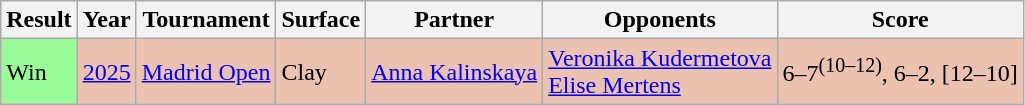<table class="wikitable">
<tr>
<th>Result</th>
<th>Year</th>
<th>Tournament</th>
<th>Surface</th>
<th>Partner</th>
<th>Opponents</th>
<th>Score</th>
</tr>
<tr style="background:#ebc2af;">
<td bgcolor=98fb98>Win</td>
<td><a href='#'>2025</a></td>
<td><a href='#'>Madrid Open</a></td>
<td>Clay</td>
<td> <a href='#'>Anna Kalinskaya</a></td>
<td> <a href='#'>Veronika Kudermetova</a> <br>  <a href='#'>Elise Mertens</a></td>
<td>6–7<sup>(10–12)</sup>, 6–2, [12–10]</td>
</tr>
</table>
